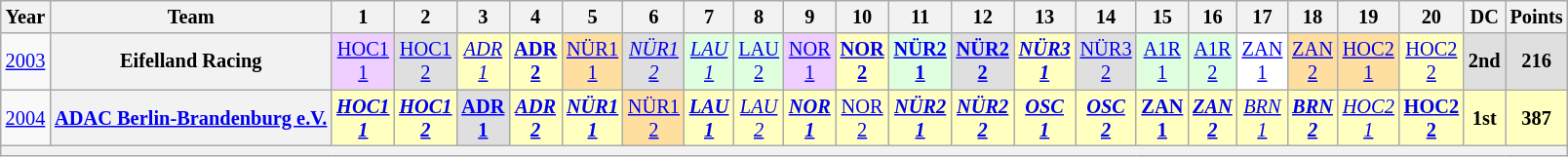<table class="wikitable" style="text-align:center; font-size:85%">
<tr>
<th>Year</th>
<th>Team</th>
<th>1</th>
<th>2</th>
<th>3</th>
<th>4</th>
<th>5</th>
<th>6</th>
<th>7</th>
<th>8</th>
<th>9</th>
<th>10</th>
<th>11</th>
<th>12</th>
<th>13</th>
<th>14</th>
<th>15</th>
<th>16</th>
<th>17</th>
<th>18</th>
<th>19</th>
<th>20</th>
<th>DC</th>
<th>Points</th>
</tr>
<tr>
<td><a href='#'>2003</a></td>
<th nowrap>Eifelland Racing</th>
<td style="background:#EFCFFF;"><a href='#'>HOC1<br>1</a><br></td>
<td style="background:#DFDFDF;"><a href='#'>HOC1<br>2</a><br></td>
<td style="background:#FFFFBF;"><em><a href='#'>ADR<br>1</a></em><br></td>
<td style="background:#FFFFBF;"><strong><a href='#'>ADR<br>2</a></strong><br></td>
<td style="background:#FFDF9F;"><a href='#'>NÜR1<br>1</a><br></td>
<td style="background:#DFDFDF;"><em><a href='#'>NÜR1<br>2</a></em><br></td>
<td style="background:#DFFFDF;"><em><a href='#'>LAU<br>1</a></em><br></td>
<td style="background:#DFFFDF;"><a href='#'>LAU<br>2</a><br></td>
<td style="background:#EFCFFF;"><a href='#'>NOR<br>1</a><br></td>
<td style="background:#FFFFBF;"><strong><a href='#'>NOR<br>2</a></strong><br></td>
<td style="background:#DFFFDF;"><strong><a href='#'>NÜR2<br>1</a></strong><br></td>
<td style="background:#DFDFDF;"><strong><a href='#'>NÜR2<br>2</a></strong><br></td>
<td style="background:#FFFFBF;"><strong><em><a href='#'>NÜR3<br>1</a></em></strong><br></td>
<td style="background:#DFDFDF;"><a href='#'>NÜR3<br>2</a><br></td>
<td style="background:#DFFFDF;"><a href='#'>A1R<br>1</a><br></td>
<td style="background:#DFFFDF;"><a href='#'>A1R<br>2</a><br></td>
<td style="background:#FFFFFF;"><a href='#'>ZAN<br>1</a><br></td>
<td style="background:#FFDF9F;"><a href='#'>ZAN<br>2</a><br></td>
<td style="background:#FFDF9F;"><a href='#'>HOC2<br>1</a><br></td>
<td style="background:#FFFFBF;"><a href='#'>HOC2<br>2</a><br></td>
<th style="background:#DFDFDF;">2nd</th>
<th style="background:#DFDFDF;">216</th>
</tr>
<tr>
<td><a href='#'>2004</a></td>
<th nowrap><a href='#'>ADAC Berlin-Brandenburg e.V.</a></th>
<td style="background:#FFFFBF;"><strong><em><a href='#'>HOC1<br>1</a></em></strong><br></td>
<td style="background:#FFFFBF;"><strong><em><a href='#'>HOC1<br>2</a></em></strong><br></td>
<td style="background:#DFDFDF;"><strong><a href='#'>ADR<br>1</a></strong><br></td>
<td style="background:#FFFFBF;"><strong><em><a href='#'>ADR<br>2</a></em></strong><br></td>
<td style="background:#FFFFBF;"><strong><em><a href='#'>NÜR1<br>1</a></em></strong><br></td>
<td style="background:#FFDF9F;"><a href='#'>NÜR1<br>2</a><br></td>
<td style="background:#FFFFBF;"><strong><em><a href='#'>LAU<br>1</a></em></strong><br></td>
<td style="background:#FFFFBF;"><em><a href='#'>LAU<br>2</a></em><br></td>
<td style="background:#FFFFBF;"><strong><em><a href='#'>NOR<br>1</a></em></strong><br></td>
<td style="background:#FFFFBF;"><a href='#'>NOR<br>2</a><br></td>
<td style="background:#FFFFBF;"><strong><em><a href='#'>NÜR2<br>1</a></em></strong><br></td>
<td style="background:#FFFFBF;"><strong><em><a href='#'>NÜR2<br>2</a></em></strong><br></td>
<td style="background:#FFFFBF;"><strong><em><a href='#'>OSC<br>1</a></em></strong><br></td>
<td style="background:#FFFFBF;"><strong><em><a href='#'>OSC<br>2</a></em></strong><br></td>
<td style="background:#FFFFBF;"><strong><a href='#'>ZAN<br>1</a></strong><br></td>
<td style="background:#FFFFBF;"><strong><em><a href='#'>ZAN<br>2</a></em></strong><br></td>
<td style="background:#FFFFBF;"><em><a href='#'>BRN<br>1</a></em><br></td>
<td style="background:#FFFFBF;"><strong><em><a href='#'>BRN<br>2</a></em></strong><br></td>
<td style="background:#FFFFBF;"><em><a href='#'>HOC2<br>1</a></em><br></td>
<td style="background:#FFFFBF;"><strong><a href='#'>HOC2<br>2</a></strong><br></td>
<th style="background:#FFFFBF;">1st</th>
<th style="background:#FFFFBF;">387</th>
</tr>
<tr>
<th colspan="26"></th>
</tr>
</table>
